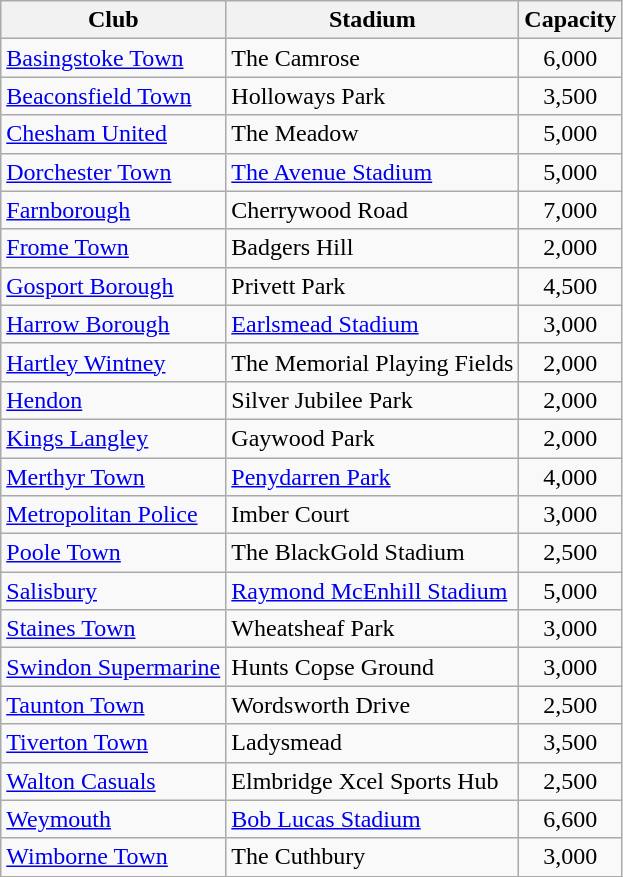<table class="wikitable sortable">
<tr>
<th>Club</th>
<th>Stadium</th>
<th>Capacity</th>
</tr>
<tr>
<td><a href='#'>Basingstoke Town</a></td>
<td>The Camrose</td>
<td align="center">6,000</td>
</tr>
<tr>
<td><a href='#'>Beaconsfield Town</a></td>
<td>Holloways Park</td>
<td align="center">3,500</td>
</tr>
<tr>
<td><a href='#'>Chesham United</a></td>
<td>The Meadow</td>
<td align="center">5,000</td>
</tr>
<tr>
<td><a href='#'>Dorchester Town</a></td>
<td><a href='#'>The Avenue Stadium</a></td>
<td align="center">5,000</td>
</tr>
<tr>
<td><a href='#'>Farnborough</a></td>
<td>Cherrywood Road</td>
<td align="center">7,000</td>
</tr>
<tr>
<td><a href='#'>Frome Town</a></td>
<td>Badgers Hill</td>
<td align="center">2,000</td>
</tr>
<tr>
<td><a href='#'>Gosport Borough</a></td>
<td>Privett Park</td>
<td align="center">4,500</td>
</tr>
<tr>
<td><a href='#'>Harrow Borough</a></td>
<td><a href='#'>Earlsmead Stadium</a></td>
<td align="center">3,000</td>
</tr>
<tr>
<td><a href='#'>Hartley Wintney</a></td>
<td>The Memorial Playing Fields</td>
<td align="center">2,000</td>
</tr>
<tr>
<td><a href='#'>Hendon</a></td>
<td>Silver Jubilee Park</td>
<td align="center">2,000</td>
</tr>
<tr>
<td><a href='#'>Kings Langley</a></td>
<td>Gaywood Park</td>
<td align="center">2,000</td>
</tr>
<tr>
<td><a href='#'>Merthyr Town</a></td>
<td><a href='#'>Penydarren Park</a></td>
<td align="center">4,000</td>
</tr>
<tr>
<td><a href='#'>Metropolitan Police</a></td>
<td>Imber Court</td>
<td align="center">3,000</td>
</tr>
<tr>
<td><a href='#'>Poole Town</a></td>
<td>The BlackGold Stadium</td>
<td align="center">2,500</td>
</tr>
<tr>
<td><a href='#'>Salisbury</a></td>
<td><a href='#'>Raymond McEnhill Stadium</a></td>
<td align="center">5,000</td>
</tr>
<tr>
<td><a href='#'>Staines Town</a></td>
<td>Wheatsheaf Park</td>
<td align="center">3,000</td>
</tr>
<tr>
<td><a href='#'>Swindon Supermarine</a></td>
<td>Hunts Copse Ground</td>
<td align="center">3,000</td>
</tr>
<tr>
<td><a href='#'>Taunton Town</a></td>
<td>Wordsworth Drive</td>
<td align="center">2,500</td>
</tr>
<tr>
<td><a href='#'>Tiverton Town</a></td>
<td>Ladysmead</td>
<td align="center">3,500</td>
</tr>
<tr>
<td><a href='#'>Walton Casuals</a></td>
<td>Elmbridge Xcel Sports Hub</td>
<td align="center">2,500</td>
</tr>
<tr>
<td><a href='#'>Weymouth</a></td>
<td><a href='#'>Bob Lucas Stadium</a></td>
<td align="center">6,600</td>
</tr>
<tr>
<td><a href='#'>Wimborne Town</a></td>
<td>The Cuthbury</td>
<td align="center">3,000</td>
</tr>
</table>
